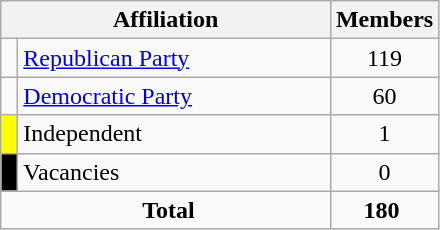<table class="wikitable">
<tr>
<th colspan=2 align=center valign=bottom>Affiliation</th>
<th colspan=2 align=center valign=bottom>Members</th>
</tr>
<tr>
<td></td>
<td width="201"><a href='#'>Republican Party</a></td>
<td colspan=2 align=center>119</td>
</tr>
<tr>
<td></td>
<td><a href='#'>Democratic Party</a></td>
<td colspan=2 align=center>60</td>
</tr>
<tr>
<td bgcolor="yellow"> </td>
<td>Independent</td>
<td colspan=2 align=center>1</td>
</tr>
<tr>
<td bgcolor="black"> </td>
<td>Vacancies</td>
<td colspan=2 align=center>0</td>
</tr>
<tr>
<td colspan=2 align=center> <strong>Total</strong></td>
<td colspan=2 align=center><strong>180</strong> </td>
</tr>
</table>
